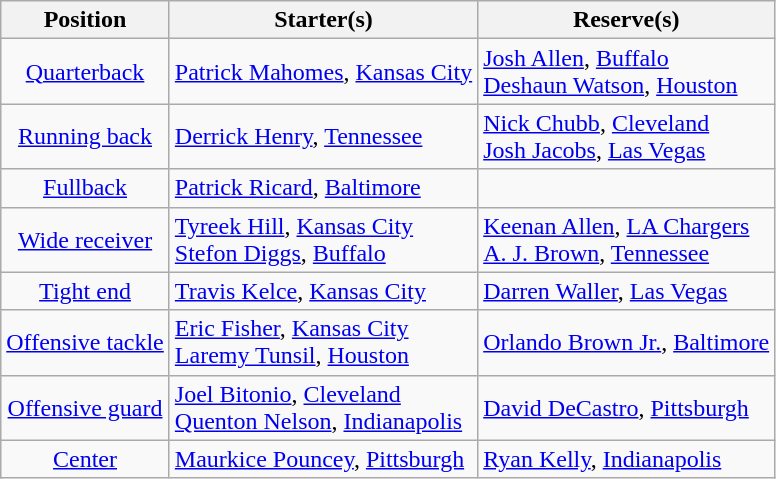<table class="wikitable">
<tr>
<th>Position</th>
<th>Starter(s)</th>
<th>Reserve(s)</th>
</tr>
<tr>
<td align=center><a href='#'>Quarterback</a></td>
<td> <a href='#'>Patrick Mahomes</a>, <a href='#'>Kansas City</a><br></td>
<td> <a href='#'>Josh Allen</a>, <a href='#'>Buffalo</a><br> <a href='#'>Deshaun Watson</a>, <a href='#'>Houston</a></td>
</tr>
<tr>
<td align=center><a href='#'>Running back</a></td>
<td> <a href='#'>Derrick Henry</a>, <a href='#'>Tennessee</a></td>
<td> <a href='#'>Nick Chubb</a>, <a href='#'>Cleveland</a><br> <a href='#'>Josh Jacobs</a>, <a href='#'>Las Vegas</a></td>
</tr>
<tr>
<td align=center><a href='#'>Fullback</a></td>
<td> <a href='#'>Patrick Ricard</a>, <a href='#'>Baltimore</a></td>
<td></td>
</tr>
<tr>
<td align=center><a href='#'>Wide receiver</a></td>
<td> <a href='#'>Tyreek Hill</a>, <a href='#'>Kansas City</a><br> <a href='#'>Stefon Diggs</a>, <a href='#'>Buffalo</a></td>
<td> <a href='#'>Keenan Allen</a>, <a href='#'>LA Chargers</a><br> <a href='#'>A. J. Brown</a>, <a href='#'>Tennessee</a></td>
</tr>
<tr>
<td align=center><a href='#'>Tight end</a></td>
<td> <a href='#'>Travis Kelce</a>, <a href='#'>Kansas City</a></td>
<td> <a href='#'>Darren Waller</a>, <a href='#'>Las Vegas</a></td>
</tr>
<tr>
<td align=center><a href='#'>Offensive tackle</a></td>
<td> <a href='#'>Eric Fisher</a>, <a href='#'>Kansas City</a><br> <a href='#'>Laremy Tunsil</a>, <a href='#'>Houston</a></td>
<td> <a href='#'>Orlando Brown Jr.</a>, <a href='#'>Baltimore</a></td>
</tr>
<tr>
<td align=center><a href='#'>Offensive guard</a></td>
<td> <a href='#'>Joel Bitonio</a>, <a href='#'>Cleveland</a><br> <a href='#'>Quenton Nelson</a>, <a href='#'>Indianapolis</a></td>
<td> <a href='#'>David DeCastro</a>, <a href='#'>Pittsburgh</a></td>
</tr>
<tr>
<td align=center><a href='#'>Center</a></td>
<td> <a href='#'>Maurkice Pouncey</a>, <a href='#'>Pittsburgh</a></td>
<td> <a href='#'>Ryan Kelly</a>, <a href='#'>Indianapolis</a></td>
</tr>
</table>
